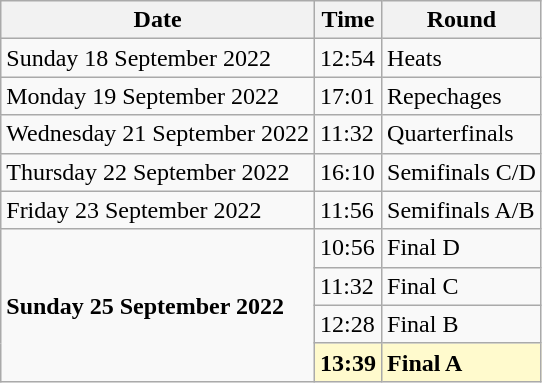<table class="wikitable">
<tr>
<th>Date</th>
<th>Time</th>
<th>Round</th>
</tr>
<tr>
<td>Sunday 18 September 2022</td>
<td>12:54</td>
<td>Heats</td>
</tr>
<tr>
<td>Monday 19 September 2022</td>
<td>17:01</td>
<td>Repechages</td>
</tr>
<tr>
<td>Wednesday 21 September 2022</td>
<td>11:32</td>
<td>Quarterfinals</td>
</tr>
<tr>
<td>Thursday 22 September 2022</td>
<td>16:10</td>
<td>Semifinals C/D</td>
</tr>
<tr>
<td>Friday 23 September 2022</td>
<td>11:56</td>
<td>Semifinals A/B</td>
</tr>
<tr>
<td rowspan=4><strong>Sunday 25 September 2022</strong></td>
<td>10:56</td>
<td>Final D</td>
</tr>
<tr>
<td>11:32</td>
<td>Final C</td>
</tr>
<tr>
<td>12:28</td>
<td>Final B</td>
</tr>
<tr>
<td style=background:lemonchiffon><strong>13:39</strong></td>
<td style=background:lemonchiffon><strong>Final A</strong></td>
</tr>
</table>
